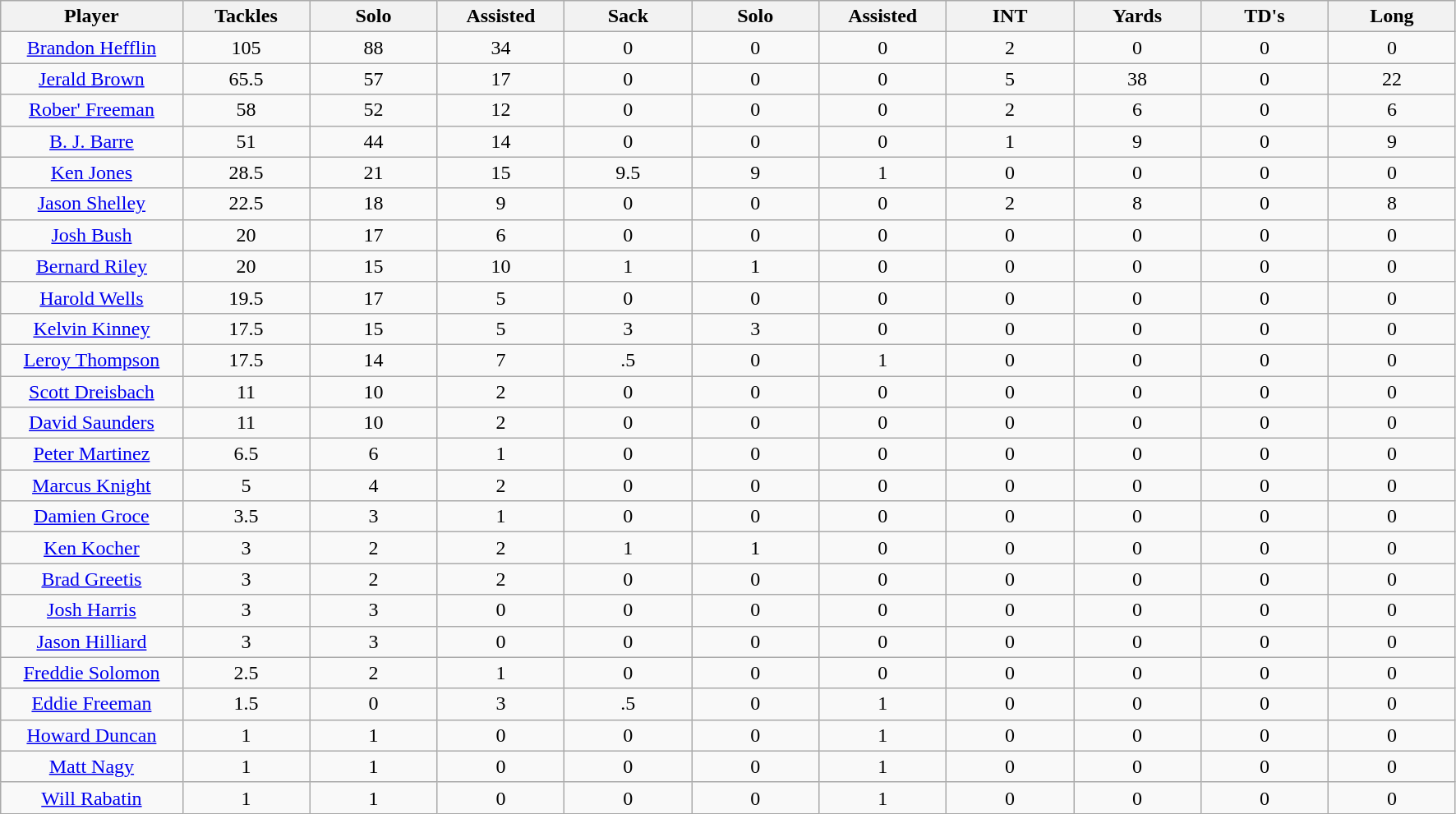<table class="wikitable sortable">
<tr>
<th bgcolor="#DDDDFF" width="10%">Player</th>
<th bgcolor="#DDDDFF" width="7%">Tackles</th>
<th bgcolor="#DDDDFF" width="7%">Solo</th>
<th bgcolor="#DDDDFF" width="7%">Assisted</th>
<th bgcolor="#DDDDFF" width="7%">Sack</th>
<th bgcolor="#DDDDFF" width="7%">Solo</th>
<th bgcolor="#DDDDFF" width="7%">Assisted</th>
<th bgcolor="#DDDDFF" width="7%">INT</th>
<th bgcolor="#DDDDFF" width="7%">Yards</th>
<th bgcolor="#DDDDFF" width="7%">TD's</th>
<th bgcolor="#DDDDFF" width="7%">Long</th>
</tr>
<tr align="center">
<td><a href='#'>Brandon Hefflin</a></td>
<td>105</td>
<td>88</td>
<td>34</td>
<td>0</td>
<td>0</td>
<td>0</td>
<td>2</td>
<td>0</td>
<td>0</td>
<td>0</td>
</tr>
<tr align="center">
<td><a href='#'>Jerald Brown</a></td>
<td>65.5</td>
<td>57</td>
<td>17</td>
<td>0</td>
<td>0</td>
<td>0</td>
<td>5</td>
<td>38</td>
<td>0</td>
<td>22</td>
</tr>
<tr align="center">
<td><a href='#'>Rober' Freeman</a></td>
<td>58</td>
<td>52</td>
<td>12</td>
<td>0</td>
<td>0</td>
<td>0</td>
<td>2</td>
<td>6</td>
<td>0</td>
<td>6</td>
</tr>
<tr align="center">
<td><a href='#'>B. J. Barre</a></td>
<td>51</td>
<td>44</td>
<td>14</td>
<td>0</td>
<td>0</td>
<td>0</td>
<td>1</td>
<td>9</td>
<td>0</td>
<td>9</td>
</tr>
<tr align="center">
<td><a href='#'>Ken Jones</a></td>
<td>28.5</td>
<td>21</td>
<td>15</td>
<td>9.5</td>
<td>9</td>
<td>1</td>
<td>0</td>
<td>0</td>
<td>0</td>
<td>0</td>
</tr>
<tr align="center">
<td><a href='#'>Jason Shelley</a></td>
<td>22.5</td>
<td>18</td>
<td>9</td>
<td>0</td>
<td>0</td>
<td>0</td>
<td>2</td>
<td>8</td>
<td>0</td>
<td>8</td>
</tr>
<tr align="center">
<td><a href='#'>Josh Bush</a></td>
<td>20</td>
<td>17</td>
<td>6</td>
<td>0</td>
<td>0</td>
<td>0</td>
<td>0</td>
<td>0</td>
<td>0</td>
<td>0</td>
</tr>
<tr align="center">
<td><a href='#'>Bernard Riley</a></td>
<td>20</td>
<td>15</td>
<td>10</td>
<td>1</td>
<td>1</td>
<td>0</td>
<td>0</td>
<td>0</td>
<td>0</td>
<td>0</td>
</tr>
<tr align="center">
<td><a href='#'>Harold Wells</a></td>
<td>19.5</td>
<td>17</td>
<td>5</td>
<td>0</td>
<td>0</td>
<td>0</td>
<td>0</td>
<td>0</td>
<td>0</td>
<td>0</td>
</tr>
<tr align="center">
<td><a href='#'>Kelvin Kinney</a></td>
<td>17.5</td>
<td>15</td>
<td>5</td>
<td>3</td>
<td>3</td>
<td>0</td>
<td>0</td>
<td>0</td>
<td>0</td>
<td>0</td>
</tr>
<tr align="center">
<td><a href='#'>Leroy Thompson</a></td>
<td>17.5</td>
<td>14</td>
<td>7</td>
<td>.5</td>
<td>0</td>
<td>1</td>
<td>0</td>
<td>0</td>
<td>0</td>
<td>0</td>
</tr>
<tr align="center">
<td><a href='#'>Scott Dreisbach</a></td>
<td>11</td>
<td>10</td>
<td>2</td>
<td>0</td>
<td>0</td>
<td>0</td>
<td>0</td>
<td>0</td>
<td>0</td>
<td>0</td>
</tr>
<tr align="center">
<td><a href='#'>David Saunders</a></td>
<td>11</td>
<td>10</td>
<td>2</td>
<td>0</td>
<td>0</td>
<td>0</td>
<td>0</td>
<td>0</td>
<td>0</td>
<td>0</td>
</tr>
<tr align="center">
<td><a href='#'>Peter Martinez</a></td>
<td>6.5</td>
<td>6</td>
<td>1</td>
<td>0</td>
<td>0</td>
<td>0</td>
<td>0</td>
<td>0</td>
<td>0</td>
<td>0</td>
</tr>
<tr align="center">
<td><a href='#'>Marcus Knight</a></td>
<td>5</td>
<td>4</td>
<td>2</td>
<td>0</td>
<td>0</td>
<td>0</td>
<td>0</td>
<td>0</td>
<td>0</td>
<td>0</td>
</tr>
<tr align="center">
<td><a href='#'>Damien Groce</a></td>
<td>3.5</td>
<td>3</td>
<td>1</td>
<td>0</td>
<td>0</td>
<td>0</td>
<td>0</td>
<td>0</td>
<td>0</td>
<td>0</td>
</tr>
<tr align="center">
<td><a href='#'>Ken Kocher</a></td>
<td>3</td>
<td>2</td>
<td>2</td>
<td>1</td>
<td>1</td>
<td>0</td>
<td>0</td>
<td>0</td>
<td>0</td>
<td>0</td>
</tr>
<tr align="center">
<td><a href='#'>Brad Greetis</a></td>
<td>3</td>
<td>2</td>
<td>2</td>
<td>0</td>
<td>0</td>
<td>0</td>
<td>0</td>
<td>0</td>
<td>0</td>
<td>0</td>
</tr>
<tr align="center">
<td><a href='#'>Josh Harris</a></td>
<td>3</td>
<td>3</td>
<td>0</td>
<td>0</td>
<td>0</td>
<td>0</td>
<td>0</td>
<td>0</td>
<td>0</td>
<td>0</td>
</tr>
<tr align="center">
<td><a href='#'>Jason Hilliard</a></td>
<td>3</td>
<td>3</td>
<td>0</td>
<td>0</td>
<td>0</td>
<td>0</td>
<td>0</td>
<td>0</td>
<td>0</td>
<td>0</td>
</tr>
<tr align="center">
<td><a href='#'>Freddie Solomon</a></td>
<td>2.5</td>
<td>2</td>
<td>1</td>
<td>0</td>
<td>0</td>
<td>0</td>
<td>0</td>
<td>0</td>
<td>0</td>
<td>0</td>
</tr>
<tr align="center">
<td><a href='#'>Eddie Freeman</a></td>
<td>1.5</td>
<td>0</td>
<td>3</td>
<td>.5</td>
<td>0</td>
<td>1</td>
<td>0</td>
<td>0</td>
<td>0</td>
<td>0</td>
</tr>
<tr align="center">
<td><a href='#'>Howard Duncan</a></td>
<td>1</td>
<td>1</td>
<td>0</td>
<td>0</td>
<td>0</td>
<td>1</td>
<td>0</td>
<td>0</td>
<td>0</td>
<td>0</td>
</tr>
<tr align="center">
<td><a href='#'>Matt Nagy</a></td>
<td>1</td>
<td>1</td>
<td>0</td>
<td>0</td>
<td>0</td>
<td>1</td>
<td>0</td>
<td>0</td>
<td>0</td>
<td>0</td>
</tr>
<tr align="center">
<td><a href='#'>Will Rabatin</a></td>
<td>1</td>
<td>1</td>
<td>0</td>
<td>0</td>
<td>0</td>
<td>1</td>
<td>0</td>
<td>0</td>
<td>0</td>
<td>0</td>
</tr>
</table>
